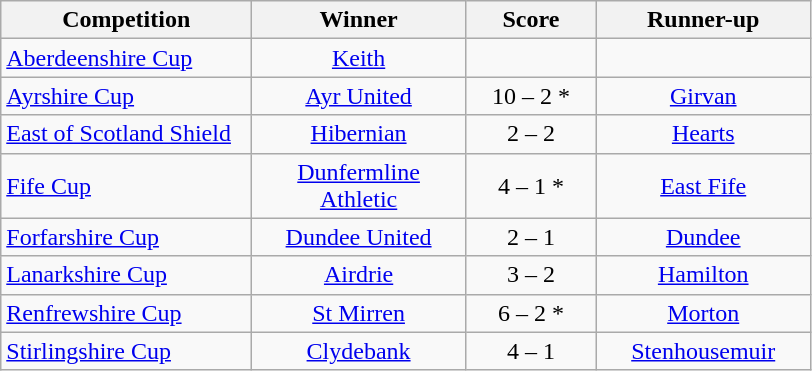<table class="wikitable" style="text-align: center;">
<tr>
<th width=160>Competition</th>
<th width=135>Winner</th>
<th width=80>Score</th>
<th width=135>Runner-up</th>
</tr>
<tr>
<td align=left><a href='#'>Aberdeenshire Cup</a></td>
<td><a href='#'>Keith</a></td>
<td></td>
<td></td>
</tr>
<tr>
<td align=left><a href='#'>Ayrshire Cup</a></td>
<td><a href='#'>Ayr United</a></td>
<td>10 – 2 *</td>
<td><a href='#'>Girvan</a></td>
</tr>
<tr>
<td align=left><a href='#'>East of Scotland Shield</a></td>
<td><a href='#'>Hibernian</a></td>
<td>2 – 2 </td>
<td><a href='#'>Hearts</a></td>
</tr>
<tr>
<td align=left><a href='#'>Fife Cup</a></td>
<td><a href='#'>Dunfermline Athletic</a></td>
<td>4 – 1 *</td>
<td><a href='#'>East Fife</a></td>
</tr>
<tr>
<td align=left><a href='#'>Forfarshire Cup</a></td>
<td><a href='#'>Dundee United</a></td>
<td>2 – 1</td>
<td><a href='#'>Dundee</a></td>
</tr>
<tr>
<td align=left><a href='#'>Lanarkshire Cup</a></td>
<td><a href='#'>Airdrie</a></td>
<td>3 – 2</td>
<td><a href='#'>Hamilton</a></td>
</tr>
<tr>
<td align=left><a href='#'>Renfrewshire Cup</a></td>
<td><a href='#'>St Mirren</a></td>
<td>6 – 2 *</td>
<td><a href='#'>Morton</a></td>
</tr>
<tr>
<td align=left><a href='#'>Stirlingshire Cup</a></td>
<td><a href='#'>Clydebank</a></td>
<td>4 – 1</td>
<td><a href='#'>Stenhousemuir</a></td>
</tr>
</table>
